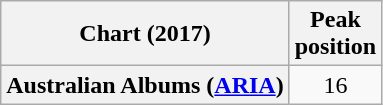<table class="wikitable sortable plainrowheaders" style="text-align:center">
<tr>
<th scope="col">Chart (2017)</th>
<th scope="col">Peak<br> position</th>
</tr>
<tr>
<th scope="row">Australian Albums (<a href='#'>ARIA</a>)</th>
<td>16</td>
</tr>
</table>
